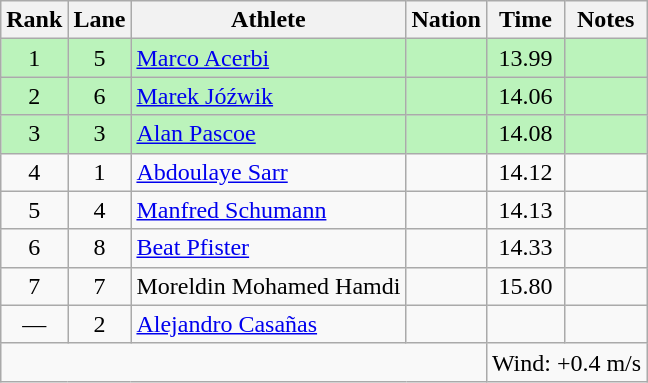<table class="wikitable sortable" style="text-align:center">
<tr>
<th>Rank</th>
<th>Lane</th>
<th>Athlete</th>
<th>Nation</th>
<th>Time</th>
<th>Notes</th>
</tr>
<tr bgcolor=bbf3bb>
<td>1</td>
<td>5</td>
<td align=left><a href='#'>Marco Acerbi</a></td>
<td align=left></td>
<td>13.99</td>
<td></td>
</tr>
<tr bgcolor=bbf3bb>
<td>2</td>
<td>6</td>
<td align=left><a href='#'>Marek Jóźwik</a></td>
<td align=left></td>
<td>14.06</td>
<td></td>
</tr>
<tr bgcolor=bbf3bb>
<td>3</td>
<td>3</td>
<td align=left><a href='#'>Alan Pascoe</a></td>
<td align=left></td>
<td>14.08</td>
<td></td>
</tr>
<tr>
<td>4</td>
<td>1</td>
<td align=left><a href='#'>Abdoulaye Sarr</a></td>
<td align=left></td>
<td>14.12</td>
<td></td>
</tr>
<tr>
<td>5</td>
<td>4</td>
<td align=left><a href='#'>Manfred Schumann</a></td>
<td align=left></td>
<td>14.13</td>
<td></td>
</tr>
<tr>
<td>6</td>
<td>8</td>
<td align=left><a href='#'>Beat Pfister</a></td>
<td align=left></td>
<td>14.33</td>
<td></td>
</tr>
<tr>
<td>7</td>
<td>7</td>
<td align=left>Moreldin Mohamed Hamdi</td>
<td align=left></td>
<td>15.80</td>
<td></td>
</tr>
<tr>
<td data-sort-value=8>—</td>
<td>2</td>
<td align=left><a href='#'>Alejandro Casañas</a></td>
<td align=left></td>
<td data-sort-value=99.99></td>
<td></td>
</tr>
<tr class="sortbottom">
<td colspan=4></td>
<td colspan="2" style="text-align:left;">Wind: +0.4 m/s</td>
</tr>
</table>
